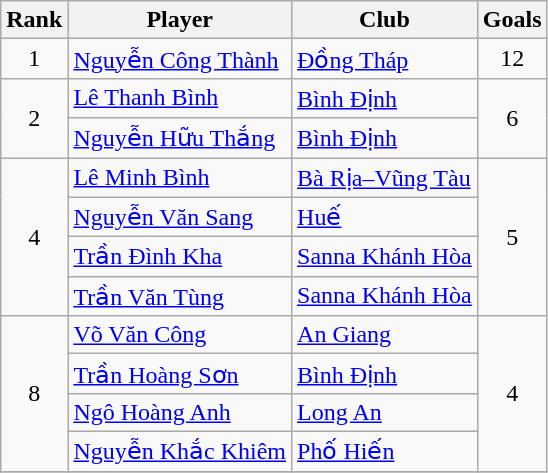<table class="wikitable" style="text-align:center;">
<tr>
<th>Rank</th>
<th>Player</th>
<th>Club</th>
<th>Goals</th>
</tr>
<tr>
<td rowspan="1">1</td>
<td align="left"> <a href='#'>Nguyễn Công Thành</a></td>
<td align="left"><a href='#'>Đồng Tháp</a></td>
<td rowspan="1">12</td>
</tr>
<tr>
<td rowspan="2">2</td>
<td align="left"> <a href='#'>Lê Thanh Bình</a></td>
<td align="left"><a href='#'>Bình Định</a></td>
<td rowspan="2">6</td>
</tr>
<tr>
<td align="left"> <a href='#'>Nguyễn Hữu Thắng</a></td>
<td align="left"><a href='#'>Bình Định</a></td>
</tr>
<tr>
<td rowspan="4">4</td>
<td align="left"> <a href='#'>Lê Minh Bình</a></td>
<td align="left"><a href='#'>Bà Rịa–Vũng Tàu</a></td>
<td rowspan="4">5</td>
</tr>
<tr>
<td align="left"> <a href='#'>Nguyễn Văn Sang</a></td>
<td align="left"><a href='#'>Huế</a></td>
</tr>
<tr>
<td align="left"> <a href='#'>Trần Đình Kha</a></td>
<td align="left"><a href='#'>Sanna Khánh Hòa</a></td>
</tr>
<tr>
<td align="left"> <a href='#'>Trần Văn Tùng</a></td>
<td align="left"><a href='#'>Sanna Khánh Hòa</a></td>
</tr>
<tr>
<td rowspan="4">8</td>
<td align="left"> <a href='#'>Võ Văn Công</a></td>
<td align="left"><a href='#'>An Giang</a></td>
<td rowspan="4">4</td>
</tr>
<tr>
<td align="left"> <a href='#'>Trần Hoàng Sơn</a></td>
<td align="left"><a href='#'>Bình Định</a></td>
</tr>
<tr>
<td align="left"> <a href='#'>Ngô Hoàng Anh</a></td>
<td align="left"><a href='#'>Long An</a></td>
</tr>
<tr>
<td align="left"> <a href='#'>Nguyễn Khắc Khiêm</a></td>
<td align="left"><a href='#'>Phố Hiến</a></td>
</tr>
<tr>
</tr>
</table>
